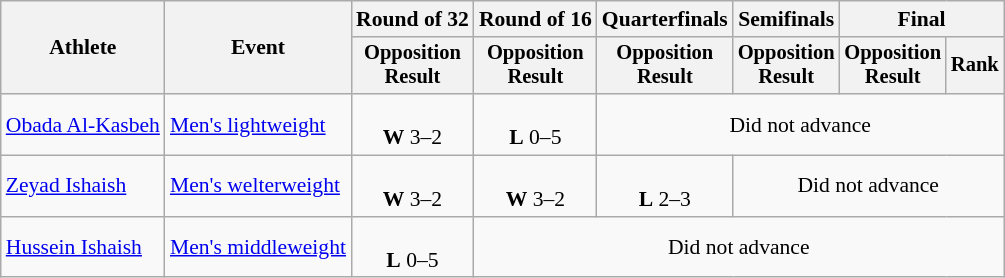<table class="wikitable" style="font-size:90%">
<tr>
<th rowspan="2">Athlete</th>
<th rowspan="2">Event</th>
<th>Round of 32</th>
<th>Round of 16</th>
<th>Quarterfinals</th>
<th>Semifinals</th>
<th colspan=2>Final</th>
</tr>
<tr style="font-size:95%">
<th>Opposition<br>Result</th>
<th>Opposition<br>Result</th>
<th>Opposition<br>Result</th>
<th>Opposition<br>Result</th>
<th>Opposition<br>Result</th>
<th>Rank</th>
</tr>
<tr align=center>
<td align=left><a href='#'>Obada Al-Kasbeh</a></td>
<td align=left><a href='#'>Men's lightweight</a></td>
<td><br><strong>W</strong> 3–2</td>
<td><br><strong>L</strong> 0–5</td>
<td colspan=4>Did not advance</td>
</tr>
<tr align=center>
<td align=left><a href='#'>Zeyad Ishaish</a></td>
<td align=left><a href='#'>Men's welterweight</a></td>
<td><br><strong>W</strong> 3–2</td>
<td><br><strong>W</strong> 3–2</td>
<td><br><strong>L</strong> 2–3</td>
<td colspan=3>Did not advance</td>
</tr>
<tr align=center>
<td align=left><a href='#'>Hussein Ishaish</a></td>
<td align=left><a href='#'>Men's middleweight</a></td>
<td><br><strong>L</strong> 0–5</td>
<td colspan=5>Did not advance</td>
</tr>
</table>
